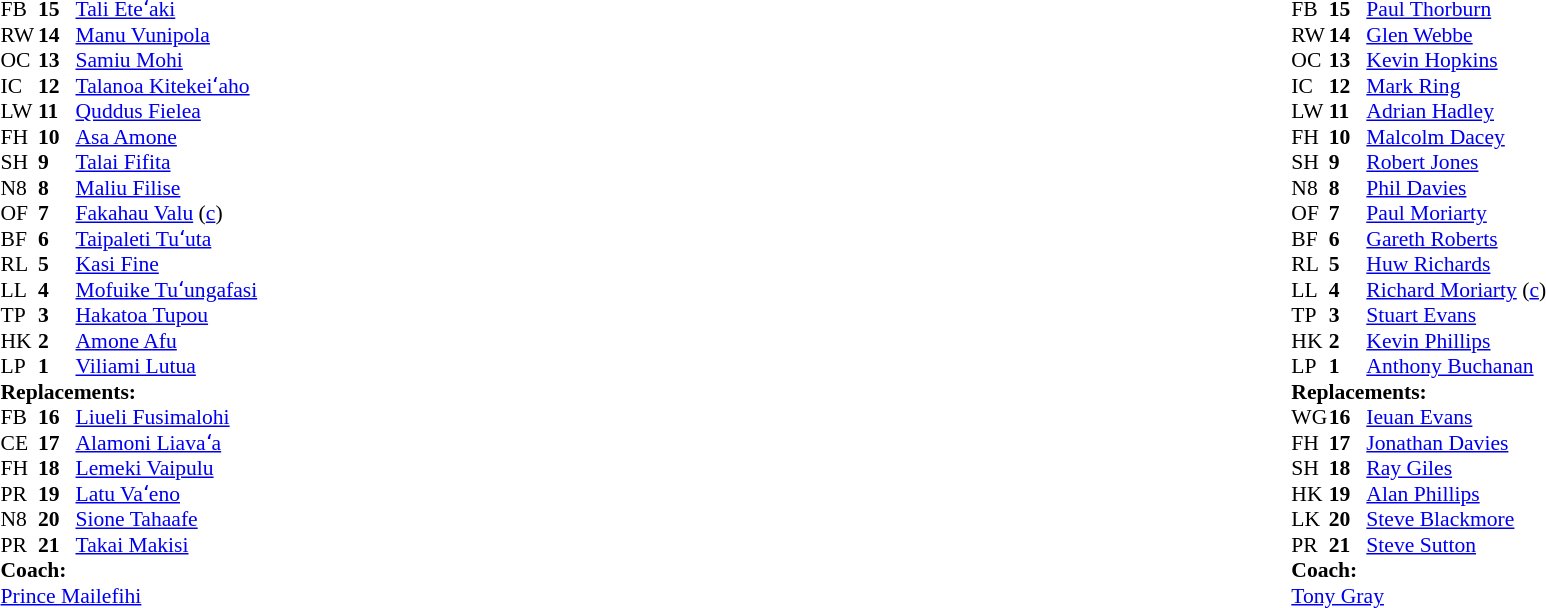<table width="100%">
<tr>
<td valign="top" width="50%"><br><table style="font-size:90%" cellspacing="0" cellpadding="0">
<tr>
<th width="25"></th>
<th width="25"></th>
</tr>
<tr>
<td>FB</td>
<td><strong>15</strong></td>
<td><a href='#'>Tali Eteʻaki</a></td>
</tr>
<tr>
<td>RW</td>
<td><strong>14</strong></td>
<td><a href='#'>Manu Vunipola</a></td>
</tr>
<tr>
<td>OC</td>
<td><strong>13</strong></td>
<td><a href='#'>Samiu Mohi</a></td>
</tr>
<tr>
<td>IC</td>
<td><strong>12</strong></td>
<td><a href='#'>Talanoa Kitekeiʻaho</a></td>
</tr>
<tr>
<td>LW</td>
<td><strong>11</strong></td>
<td><a href='#'>Quddus Fielea</a></td>
</tr>
<tr>
<td>FH</td>
<td><strong>10</strong></td>
<td><a href='#'>Asa Amone</a></td>
<td></td>
<td></td>
</tr>
<tr>
<td>SH</td>
<td><strong>9</strong></td>
<td><a href='#'>Talai Fifita</a></td>
</tr>
<tr>
<td>N8</td>
<td><strong>8</strong></td>
<td><a href='#'>Maliu Filise</a></td>
</tr>
<tr>
<td>OF</td>
<td><strong>7</strong></td>
<td><a href='#'>Fakahau Valu</a> (<a href='#'>c</a>)</td>
</tr>
<tr>
<td>BF</td>
<td><strong>6</strong></td>
<td><a href='#'>Taipaleti Tuʻuta</a></td>
</tr>
<tr>
<td>RL</td>
<td><strong>5</strong></td>
<td><a href='#'>Kasi Fine</a></td>
</tr>
<tr>
<td>LL</td>
<td><strong>4</strong></td>
<td><a href='#'>Mofuike Tuʻungafasi</a></td>
</tr>
<tr>
<td>TP</td>
<td><strong>3</strong></td>
<td><a href='#'>Hakatoa Tupou</a></td>
<td></td>
<td></td>
</tr>
<tr>
<td>HK</td>
<td><strong>2</strong></td>
<td><a href='#'>Amone Afu</a></td>
</tr>
<tr>
<td>LP</td>
<td><strong>1</strong></td>
<td><a href='#'>Viliami Lutua</a></td>
</tr>
<tr>
<td colspan=3><strong>Replacements:</strong></td>
</tr>
<tr>
<td>FB</td>
<td><strong>16</strong></td>
<td><a href='#'>Liueli Fusimalohi</a></td>
</tr>
<tr>
<td>CE</td>
<td><strong>17</strong></td>
<td><a href='#'>Alamoni Liavaʻa</a></td>
<td></td>
<td></td>
</tr>
<tr>
<td>FH</td>
<td><strong>18</strong></td>
<td><a href='#'>Lemeki Vaipulu</a></td>
</tr>
<tr>
<td>PR</td>
<td><strong>19</strong></td>
<td><a href='#'>Latu Vaʻeno</a></td>
<td></td>
<td></td>
</tr>
<tr>
<td>N8</td>
<td><strong>20</strong></td>
<td><a href='#'>Sione Tahaafe</a></td>
</tr>
<tr>
<td>PR</td>
<td><strong>21</strong></td>
<td><a href='#'>Takai Makisi</a></td>
</tr>
<tr>
<td colspan=3><strong>Coach:</strong></td>
</tr>
<tr>
<td colspan="4"> <a href='#'>Prince Mailefihi</a></td>
</tr>
</table>
</td>
<td valign="top"></td>
<td valign="top" width="50%"><br><table style="font-size:90%" cellspacing="0" cellpadding="0" align="center">
<tr>
<th width="25"></th>
<th width="25"></th>
</tr>
<tr>
<td>FB</td>
<td><strong>15</strong></td>
<td><a href='#'>Paul Thorburn</a></td>
</tr>
<tr>
<td>RW</td>
<td><strong>14</strong></td>
<td><a href='#'>Glen Webbe</a></td>
</tr>
<tr>
<td>OC</td>
<td><strong>13</strong></td>
<td><a href='#'>Kevin Hopkins</a></td>
</tr>
<tr>
<td>IC</td>
<td><strong>12</strong></td>
<td><a href='#'>Mark Ring</a></td>
</tr>
<tr>
<td>LW</td>
<td><strong>11</strong></td>
<td><a href='#'>Adrian Hadley</a></td>
</tr>
<tr>
<td>FH</td>
<td><strong>10</strong></td>
<td><a href='#'>Malcolm Dacey</a></td>
<td></td>
<td></td>
</tr>
<tr>
<td>SH</td>
<td><strong>9</strong></td>
<td><a href='#'>Robert Jones</a></td>
</tr>
<tr>
<td>N8</td>
<td><strong>8</strong></td>
<td><a href='#'>Phil Davies</a></td>
</tr>
<tr>
<td>OF</td>
<td><strong>7</strong></td>
<td><a href='#'>Paul Moriarty</a></td>
</tr>
<tr>
<td>BF</td>
<td><strong>6</strong></td>
<td><a href='#'>Gareth Roberts</a></td>
</tr>
<tr>
<td>RL</td>
<td><strong>5</strong></td>
<td><a href='#'>Huw Richards</a></td>
</tr>
<tr>
<td>LL</td>
<td><strong>4</strong></td>
<td><a href='#'>Richard Moriarty</a> (<a href='#'>c</a>)</td>
</tr>
<tr>
<td>TP</td>
<td><strong>3</strong></td>
<td><a href='#'>Stuart Evans</a></td>
<td></td>
<td></td>
</tr>
<tr>
<td>HK</td>
<td><strong>2</strong></td>
<td><a href='#'>Kevin Phillips</a></td>
</tr>
<tr>
<td>LP</td>
<td><strong>1</strong></td>
<td><a href='#'>Anthony Buchanan</a></td>
</tr>
<tr>
<td colspan=3><strong>Replacements:</strong></td>
</tr>
<tr>
<td>WG</td>
<td><strong>16</strong></td>
<td><a href='#'>Ieuan Evans</a></td>
</tr>
<tr>
<td>FH</td>
<td><strong>17</strong></td>
<td><a href='#'>Jonathan Davies</a></td>
<td></td>
<td></td>
</tr>
<tr>
<td>SH</td>
<td><strong>18</strong></td>
<td><a href='#'>Ray Giles</a></td>
</tr>
<tr>
<td>HK</td>
<td><strong>19</strong></td>
<td><a href='#'>Alan Phillips</a></td>
</tr>
<tr>
<td>LK</td>
<td><strong>20</strong></td>
<td><a href='#'>Steve Blackmore</a></td>
<td></td>
<td></td>
</tr>
<tr>
<td>PR</td>
<td><strong>21</strong></td>
<td><a href='#'>Steve Sutton</a></td>
</tr>
<tr>
<td colspan=3><strong>Coach:</strong></td>
</tr>
<tr>
<td colspan="4"> <a href='#'>Tony Gray</a></td>
</tr>
</table>
</td>
</tr>
</table>
